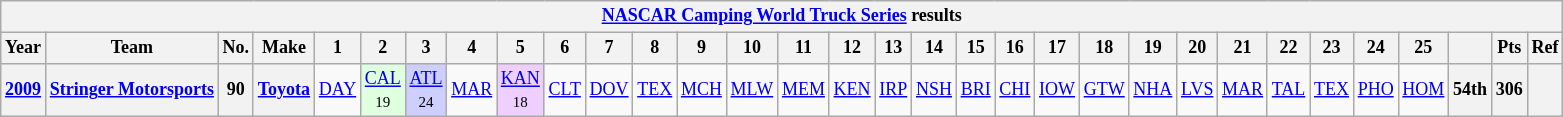<table class="wikitable" style="text-align:center; font-size:75%">
<tr>
<th colspan=45><a href='#'>NASCAR Camping World Truck Series</a> results</th>
</tr>
<tr>
<th>Year</th>
<th>Team</th>
<th>No.</th>
<th>Make</th>
<th>1</th>
<th>2</th>
<th>3</th>
<th>4</th>
<th>5</th>
<th>6</th>
<th>7</th>
<th>8</th>
<th>9</th>
<th>10</th>
<th>11</th>
<th>12</th>
<th>13</th>
<th>14</th>
<th>15</th>
<th>16</th>
<th>17</th>
<th>18</th>
<th>19</th>
<th>20</th>
<th>21</th>
<th>22</th>
<th>23</th>
<th>24</th>
<th>25</th>
<th></th>
<th>Pts</th>
<th>Ref</th>
</tr>
<tr>
<th><a href='#'>2009</a></th>
<th><a href='#'>Stringer Motorsports</a></th>
<th>90</th>
<th><a href='#'>Toyota</a></th>
<td><a href='#'>DAY</a></td>
<td style="background:#DFFFDF;"><a href='#'>CAL</a><br><small>19</small></td>
<td style="background:#CFCFFF;"><a href='#'>ATL</a><br><small>24</small></td>
<td><a href='#'>MAR</a></td>
<td style="background:#EFCFFF;"><a href='#'>KAN</a><br><small>18</small></td>
<td><a href='#'>CLT</a></td>
<td><a href='#'>DOV</a></td>
<td><a href='#'>TEX</a></td>
<td><a href='#'>MCH</a></td>
<td><a href='#'>MLW</a></td>
<td><a href='#'>MEM</a></td>
<td><a href='#'>KEN</a></td>
<td><a href='#'>IRP</a></td>
<td><a href='#'>NSH</a></td>
<td><a href='#'>BRI</a></td>
<td><a href='#'>CHI</a></td>
<td><a href='#'>IOW</a></td>
<td><a href='#'>GTW</a></td>
<td><a href='#'>NHA</a></td>
<td><a href='#'>LVS</a></td>
<td><a href='#'>MAR</a></td>
<td><a href='#'>TAL</a></td>
<td><a href='#'>TEX</a></td>
<td><a href='#'>PHO</a></td>
<td><a href='#'>HOM</a></td>
<th>54th</th>
<th>306</th>
<th></th>
</tr>
</table>
